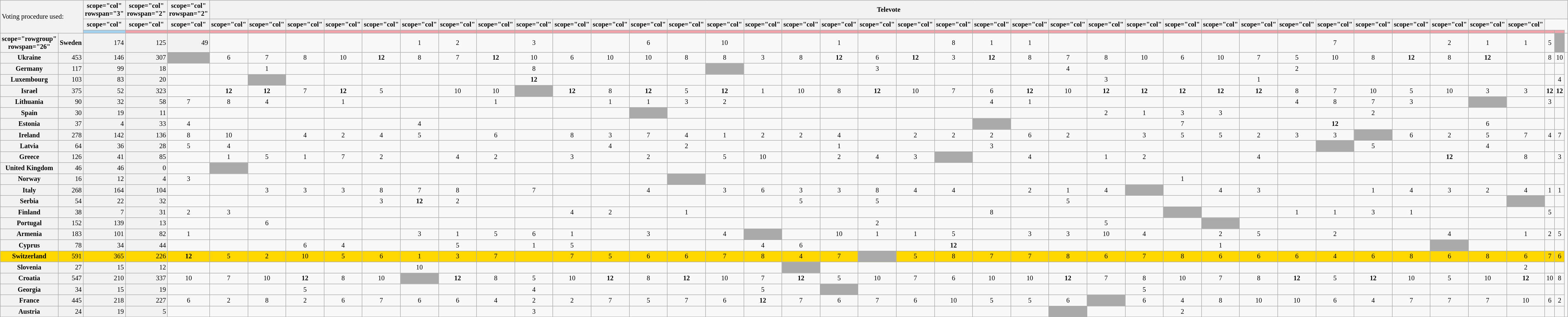<table class="wikitable plainrowheaders" style="text-align: center; font-size: 85%;">
<tr>
<td colspan="2" rowspan="3" style="text-align: left; background: #F2F2F2;">Voting procedure used:<br></td>
<th>scope="col" rowspan="3" </th>
<th>scope="col" rowspan="2" </th>
<th>scope="col" rowspan="2" </th>
<th scope="col" colspan="38">Televote</th>
</tr>
<tr>
<th>scope="col" </th>
<th>scope="col" </th>
<th>scope="col" </th>
<th>scope="col" </th>
<th>scope="col" </th>
<th>scope="col" </th>
<th>scope="col" </th>
<th>scope="col" </th>
<th>scope="col" </th>
<th>scope="col" </th>
<th>scope="col" </th>
<th>scope="col" </th>
<th>scope="col" </th>
<th>scope="col" </th>
<th>scope="col" </th>
<th>scope="col" </th>
<th>scope="col" </th>
<th>scope="col" </th>
<th>scope="col" </th>
<th>scope="col" </th>
<th>scope="col" </th>
<th>scope="col" </th>
<th>scope="col" </th>
<th>scope="col" </th>
<th>scope="col" </th>
<th>scope="col" </th>
<th>scope="col" </th>
<th>scope="col" </th>
<th>scope="col" </th>
<th>scope="col" </th>
<th>scope="col" </th>
<th>scope="col" </th>
<th>scope="col" </th>
<th>scope="col" </th>
<th>scope="col" </th>
<th>scope="col" </th>
<th>scope="col" </th>
<th>scope="col" </th>
</tr>
<tr>
<td style="background: #A4D1EF;"></td>
<td style="background: #EFA4A9;"></td>
<td style="background: #EFA4A9;"></td>
<td style="background: #EFA4A9;"></td>
<td style="background: #EFA4A9;"></td>
<td style="background: #EFA4A9;"></td>
<td style="background: #EFA4A9;"></td>
<td style="background: #EFA4A9;"></td>
<td style="background: #EFA4A9;"></td>
<td style="background: #EFA4A9;"></td>
<td style="background: #EFA4A9;"></td>
<td style="background: #EFA4A9;"></td>
<td style="background: #EFA4A9;"></td>
<td style="background: #EFA4A9;"></td>
<td style="background: #EFA4A9;"></td>
<td style="background: #EFA4A9;"></td>
<td style="background: #EFA4A9;"></td>
<td style="background: #EFA4A9;"></td>
<td style="background: #EFA4A9;"></td>
<td style="background: #EFA4A9;"></td>
<td style="background: #EFA4A9;"></td>
<td style="background: #EFA4A9;"></td>
<td style="background: #EFA4A9;"></td>
<td style="background: #EFA4A9;"></td>
<td style="background: #EFA4A9;"></td>
<td style="background: #EFA4A9;"></td>
<td style="background: #EFA4A9;"></td>
<td style="background: #EFA4A9;"></td>
<td style="background: #EFA4A9;"></td>
<td style="background: #EFA4A9;"></td>
<td style="background: #EFA4A9;"></td>
<td style="background: #EFA4A9;"></td>
<td style="background: #EFA4A9;"></td>
<td style="background: #EFA4A9;"></td>
<td style="background: #EFA4A9;"></td>
<td style="background: #EFA4A9;"></td>
<td style="background: #EFA4A9;"></td>
<td style="background: #EFA4A9;"></td>
<td style="background: #EFA4A9;"></td>
<td style="background: #EFA4A9;"></td>
</tr>
<tr>
<th>scope="rowgroup" rowspan="26" </th>
<th scope="row" style="background: #f2f2f2;">Sweden</th>
<td style="text-align: right; background: #f2f2f2;">174</td>
<td style="text-align: right; background: #f2f2f2;">125</td>
<td style="text-align: right; background: #f2f2f2;">49</td>
<td></td>
<td></td>
<td></td>
<td></td>
<td></td>
<td>1</td>
<td>2</td>
<td></td>
<td>3</td>
<td></td>
<td></td>
<td>6</td>
<td></td>
<td>10</td>
<td></td>
<td></td>
<td>1</td>
<td></td>
<td></td>
<td>8</td>
<td>1</td>
<td>1</td>
<td></td>
<td></td>
<td></td>
<td></td>
<td></td>
<td></td>
<td></td>
<td>7</td>
<td></td>
<td></td>
<td>2</td>
<td>1</td>
<td>1</td>
<td>5</td>
<td style="background: #aaa;"></td>
<td></td>
</tr>
<tr>
<th scope="row" style="background: #f2f2f2;">Ukraine</th>
<td style="text-align: right; background: #f2f2f2;">453</td>
<td style="text-align: right; background: #f2f2f2;">146</td>
<td style="text-align: right; background: #f2f2f2;">307</td>
<td style="background: #aaa;"></td>
<td>6</td>
<td>7</td>
<td>8</td>
<td>10</td>
<td><strong>12</strong></td>
<td>8</td>
<td>7</td>
<td><strong>12</strong></td>
<td>10</td>
<td>6</td>
<td>10</td>
<td>10</td>
<td>8</td>
<td>8</td>
<td>3</td>
<td>8</td>
<td><strong>12</strong></td>
<td>6</td>
<td><strong>12</strong></td>
<td>3</td>
<td><strong>12</strong></td>
<td>8</td>
<td>7</td>
<td>8</td>
<td>10</td>
<td>6</td>
<td>10</td>
<td>7</td>
<td>5</td>
<td>10</td>
<td>8</td>
<td><strong>12</strong></td>
<td>8</td>
<td><strong>12</strong></td>
<td></td>
<td>8</td>
<td>10</td>
</tr>
<tr>
<th scope="row" style="background: #f2f2f2;">Germany</th>
<td style="text-align: right; background: #f2f2f2;">117</td>
<td style="text-align: right; background: #f2f2f2;">99</td>
<td style="text-align: right; background: #f2f2f2;">18</td>
<td></td>
<td></td>
<td>1</td>
<td></td>
<td></td>
<td></td>
<td></td>
<td></td>
<td></td>
<td>8</td>
<td></td>
<td></td>
<td></td>
<td></td>
<td style="background: #aaa;"></td>
<td></td>
<td></td>
<td></td>
<td>3</td>
<td></td>
<td></td>
<td></td>
<td></td>
<td>4</td>
<td></td>
<td></td>
<td></td>
<td></td>
<td></td>
<td>2</td>
<td></td>
<td></td>
<td></td>
<td></td>
<td></td>
<td></td>
<td></td>
<td></td>
</tr>
<tr>
<th scope="row" style="background: #f2f2f2;">Luxembourg</th>
<td style="text-align: right; background: #f2f2f2;">103</td>
<td style="text-align: right; background: #f2f2f2;">83</td>
<td style="text-align: right; background: #f2f2f2;">20</td>
<td></td>
<td></td>
<td style="background: #aaa;"></td>
<td></td>
<td></td>
<td></td>
<td></td>
<td></td>
<td></td>
<td><strong>12</strong></td>
<td></td>
<td></td>
<td></td>
<td></td>
<td></td>
<td></td>
<td></td>
<td></td>
<td></td>
<td></td>
<td></td>
<td></td>
<td></td>
<td></td>
<td>3</td>
<td></td>
<td></td>
<td></td>
<td>1</td>
<td></td>
<td></td>
<td></td>
<td></td>
<td></td>
<td></td>
<td></td>
<td></td>
<td>4</td>
</tr>
<tr>
<th scope="row" style="background: #f2f2f2;">Israel</th>
<td style="text-align: right; background: #f2f2f2;">375</td>
<td style="text-align: right; background: #f2f2f2;">52</td>
<td style="text-align: right; background: #f2f2f2;">323</td>
<td></td>
<td><strong>12</strong></td>
<td><strong>12</strong></td>
<td>7</td>
<td><strong>12</strong></td>
<td>5</td>
<td></td>
<td>10</td>
<td>10</td>
<td style="background: #aaa;"></td>
<td><strong>12</strong></td>
<td>8</td>
<td><strong>12</strong></td>
<td>5</td>
<td><strong>12</strong></td>
<td>1</td>
<td>10</td>
<td>8</td>
<td><strong>12</strong></td>
<td>10</td>
<td>7</td>
<td>6</td>
<td><strong>12</strong></td>
<td>10</td>
<td><strong>12</strong></td>
<td><strong>12</strong></td>
<td><strong>12</strong></td>
<td><strong>12</strong></td>
<td><strong>12</strong></td>
<td>8</td>
<td>7</td>
<td>10</td>
<td>5</td>
<td>10</td>
<td>3</td>
<td>3</td>
<td><strong>12</strong></td>
<td><strong>12</strong></td>
</tr>
<tr>
<th scope="row" style="background: #f2f2f2;">Lithuania</th>
<td style="text-align: right; background: #f2f2f2;">90</td>
<td style="text-align: right; background: #f2f2f2;">32</td>
<td style="text-align: right; background: #f2f2f2;">58</td>
<td>7</td>
<td>8</td>
<td>4</td>
<td></td>
<td>1</td>
<td></td>
<td></td>
<td></td>
<td>1</td>
<td></td>
<td></td>
<td>1</td>
<td>1</td>
<td>3</td>
<td>2</td>
<td></td>
<td></td>
<td></td>
<td></td>
<td></td>
<td></td>
<td>4</td>
<td>1</td>
<td></td>
<td></td>
<td></td>
<td></td>
<td></td>
<td></td>
<td>4</td>
<td>8</td>
<td>7</td>
<td>3</td>
<td></td>
<td style="background: #aaa;"></td>
<td></td>
<td>3</td>
<td></td>
</tr>
<tr>
<th scope="row" style="background: #f2f2f2;">Spain</th>
<td style="text-align: right; background: #f2f2f2;">30</td>
<td style="text-align: right; background: #f2f2f2;">19</td>
<td style="text-align: right; background: #f2f2f2;">11</td>
<td></td>
<td></td>
<td></td>
<td></td>
<td></td>
<td></td>
<td></td>
<td></td>
<td></td>
<td></td>
<td></td>
<td></td>
<td style="background: #aaa;"></td>
<td></td>
<td></td>
<td></td>
<td></td>
<td></td>
<td></td>
<td></td>
<td></td>
<td></td>
<td></td>
<td></td>
<td>2</td>
<td>1</td>
<td>3</td>
<td>3</td>
<td></td>
<td></td>
<td></td>
<td>2</td>
<td></td>
<td></td>
<td></td>
<td></td>
<td></td>
<td></td>
</tr>
<tr>
<th scope="row" style="background: #f2f2f2;">Estonia</th>
<td style="text-align: right; background: #f2f2f2;">37</td>
<td style="text-align: right; background: #f2f2f2;">4</td>
<td style="text-align: right; background: #f2f2f2;">33</td>
<td>4</td>
<td></td>
<td></td>
<td></td>
<td></td>
<td></td>
<td>4</td>
<td></td>
<td></td>
<td></td>
<td></td>
<td></td>
<td></td>
<td></td>
<td></td>
<td></td>
<td></td>
<td></td>
<td></td>
<td></td>
<td></td>
<td style="background: #aaa;"></td>
<td></td>
<td></td>
<td></td>
<td></td>
<td>7</td>
<td></td>
<td></td>
<td></td>
<td><strong>12</strong></td>
<td></td>
<td></td>
<td></td>
<td>6</td>
<td></td>
<td></td>
<td></td>
</tr>
<tr>
<th scope="row" style="background: #f2f2f2;">Ireland</th>
<td style="text-align: right; background: #f2f2f2;">278</td>
<td style="text-align: right; background: #f2f2f2;">142</td>
<td style="text-align: right; background: #f2f2f2;">136</td>
<td>8</td>
<td>10</td>
<td></td>
<td>4</td>
<td>2</td>
<td>4</td>
<td>5</td>
<td></td>
<td>6</td>
<td></td>
<td>8</td>
<td>3</td>
<td>7</td>
<td>4</td>
<td>1</td>
<td>2</td>
<td>2</td>
<td>4</td>
<td></td>
<td>2</td>
<td>2</td>
<td>2</td>
<td>6</td>
<td>2</td>
<td></td>
<td>3</td>
<td>5</td>
<td>5</td>
<td>2</td>
<td>3</td>
<td>3</td>
<td style="background: #aaa;"></td>
<td>6</td>
<td>2</td>
<td>5</td>
<td>7</td>
<td>4</td>
<td>7</td>
</tr>
<tr>
<th scope="row" style="background: #f2f2f2;">Latvia</th>
<td style="text-align: right; background: #f2f2f2;">64</td>
<td style="text-align: right; background: #f2f2f2;">36</td>
<td style="text-align: right; background: #f2f2f2;">28</td>
<td>5</td>
<td>4</td>
<td></td>
<td></td>
<td></td>
<td></td>
<td></td>
<td></td>
<td></td>
<td></td>
<td></td>
<td>4</td>
<td></td>
<td>2</td>
<td></td>
<td></td>
<td></td>
<td>1</td>
<td></td>
<td></td>
<td></td>
<td>3</td>
<td></td>
<td></td>
<td></td>
<td></td>
<td></td>
<td></td>
<td></td>
<td></td>
<td style="background: #aaa;"></td>
<td>5</td>
<td></td>
<td></td>
<td>4</td>
<td></td>
<td></td>
<td></td>
</tr>
<tr>
<th scope="row" style="background: #f2f2f2;">Greece</th>
<td style="text-align: right; background: #f2f2f2;">126</td>
<td style="text-align: right; background: #f2f2f2;">41</td>
<td style="text-align: right; background: #f2f2f2;">85</td>
<td></td>
<td>1</td>
<td>5</td>
<td>1</td>
<td>7</td>
<td>2</td>
<td></td>
<td>4</td>
<td>2</td>
<td></td>
<td>3</td>
<td></td>
<td>2</td>
<td></td>
<td>5</td>
<td>10</td>
<td></td>
<td>2</td>
<td>4</td>
<td>3</td>
<td style="background: #aaa;"></td>
<td></td>
<td>4</td>
<td></td>
<td>1</td>
<td>2</td>
<td></td>
<td></td>
<td>4</td>
<td></td>
<td></td>
<td></td>
<td></td>
<td><strong>12</strong></td>
<td></td>
<td>8</td>
<td></td>
<td>3</td>
</tr>
<tr>
<th scope="row" style="background: #f2f2f2;">United Kingdom</th>
<td style="text-align: right; background: #f2f2f2;">46</td>
<td style="text-align: right; background: #f2f2f2;">46</td>
<td style="text-align: right; background: #f2f2f2;">0</td>
<td></td>
<td style="background: #aaa;"></td>
<td></td>
<td></td>
<td></td>
<td></td>
<td></td>
<td></td>
<td></td>
<td></td>
<td></td>
<td></td>
<td></td>
<td></td>
<td></td>
<td></td>
<td></td>
<td></td>
<td></td>
<td></td>
<td></td>
<td></td>
<td></td>
<td></td>
<td></td>
<td></td>
<td></td>
<td></td>
<td></td>
<td></td>
<td></td>
<td></td>
<td></td>
<td></td>
<td></td>
<td></td>
<td></td>
<td></td>
</tr>
<tr>
<th scope="row" style="background: #f2f2f2;">Norway</th>
<td style="text-align: right; background: #f2f2f2;">16</td>
<td style="text-align: right; background: #f2f2f2;">12</td>
<td style="text-align: right; background: #f2f2f2;">4</td>
<td>3</td>
<td></td>
<td></td>
<td></td>
<td></td>
<td></td>
<td></td>
<td></td>
<td></td>
<td></td>
<td></td>
<td></td>
<td></td>
<td style="background: #aaa;"></td>
<td></td>
<td></td>
<td></td>
<td></td>
<td></td>
<td></td>
<td></td>
<td></td>
<td></td>
<td></td>
<td></td>
<td></td>
<td>1</td>
<td></td>
<td></td>
<td></td>
<td></td>
<td></td>
<td></td>
<td></td>
<td></td>
<td></td>
<td></td>
<td></td>
</tr>
<tr>
<th scope="row" style="background: #f2f2f2;">Italy</th>
<td style="text-align: right; background: #f2f2f2;">268</td>
<td style="text-align: right; background: #f2f2f2;">164</td>
<td style="text-align: right; background: #f2f2f2;">104</td>
<td></td>
<td></td>
<td>3</td>
<td>3</td>
<td>3</td>
<td>8</td>
<td>7</td>
<td>8</td>
<td></td>
<td>7</td>
<td></td>
<td></td>
<td>4</td>
<td></td>
<td>3</td>
<td>6</td>
<td>3</td>
<td>3</td>
<td>8</td>
<td>4</td>
<td>4</td>
<td></td>
<td>2</td>
<td>1</td>
<td>4</td>
<td style="background: #aaa;"></td>
<td></td>
<td>4</td>
<td>3</td>
<td></td>
<td></td>
<td>1</td>
<td>4</td>
<td>3</td>
<td>2</td>
<td>4</td>
<td>1</td>
<td>1</td>
</tr>
<tr>
<th scope="row" style="background: #f2f2f2;">Serbia</th>
<td style="text-align: right; background: #f2f2f2;">54</td>
<td style="text-align: right; background: #f2f2f2;">22</td>
<td style="text-align: right; background: #f2f2f2;">32</td>
<td></td>
<td></td>
<td></td>
<td></td>
<td></td>
<td>3</td>
<td><strong>12</strong></td>
<td>2</td>
<td></td>
<td></td>
<td></td>
<td></td>
<td></td>
<td></td>
<td></td>
<td></td>
<td>5</td>
<td></td>
<td>5</td>
<td></td>
<td></td>
<td></td>
<td></td>
<td>5</td>
<td></td>
<td></td>
<td></td>
<td></td>
<td></td>
<td></td>
<td></td>
<td></td>
<td></td>
<td></td>
<td></td>
<td style="background: #aaa;"></td>
<td></td>
<td></td>
</tr>
<tr>
<th scope="row" style="background: #f2f2f2;">Finland</th>
<td style="text-align: right; background: #f2f2f2;">38</td>
<td style="text-align: right; background: #f2f2f2;">7</td>
<td style="text-align: right; background: #f2f2f2;">31</td>
<td>2</td>
<td>3</td>
<td></td>
<td></td>
<td></td>
<td></td>
<td></td>
<td></td>
<td></td>
<td></td>
<td>4</td>
<td>2</td>
<td></td>
<td>1</td>
<td></td>
<td></td>
<td></td>
<td></td>
<td></td>
<td></td>
<td></td>
<td>8</td>
<td></td>
<td></td>
<td></td>
<td></td>
<td style="background: #aaa;"></td>
<td></td>
<td></td>
<td>1</td>
<td>1</td>
<td>3</td>
<td>1</td>
<td></td>
<td></td>
<td></td>
<td>5</td>
<td></td>
</tr>
<tr>
<th scope="row" style="background: #f2f2f2;">Portugal</th>
<td style="text-align: right; background: #f2f2f2;">152</td>
<td style="text-align: right; background: #f2f2f2;">139</td>
<td style="text-align: right; background: #f2f2f2;">13</td>
<td></td>
<td></td>
<td>6</td>
<td></td>
<td></td>
<td></td>
<td></td>
<td></td>
<td></td>
<td></td>
<td></td>
<td></td>
<td></td>
<td></td>
<td></td>
<td></td>
<td></td>
<td></td>
<td>2</td>
<td></td>
<td></td>
<td></td>
<td></td>
<td></td>
<td>5</td>
<td></td>
<td></td>
<td style="background: #aaa;"></td>
<td></td>
<td></td>
<td></td>
<td></td>
<td></td>
<td></td>
<td></td>
<td></td>
<td></td>
<td></td>
</tr>
<tr>
<th scope="row" style="background: #f2f2f2;">Armenia</th>
<td style="text-align: right; background: #f2f2f2;">183</td>
<td style="text-align: right; background: #f2f2f2;">101</td>
<td style="text-align: right; background: #f2f2f2;">82</td>
<td>1</td>
<td></td>
<td></td>
<td></td>
<td></td>
<td></td>
<td>3</td>
<td>1</td>
<td>5</td>
<td>6</td>
<td>1</td>
<td></td>
<td>3</td>
<td></td>
<td>4</td>
<td style="background: #aaa;"></td>
<td></td>
<td>10</td>
<td>1</td>
<td>1</td>
<td>5</td>
<td></td>
<td>3</td>
<td>3</td>
<td>10</td>
<td>4</td>
<td></td>
<td>2</td>
<td>5</td>
<td></td>
<td>2</td>
<td></td>
<td></td>
<td>4</td>
<td></td>
<td>1</td>
<td>2</td>
<td>5</td>
</tr>
<tr>
<th scope="row" style="background: #f2f2f2;">Cyprus</th>
<td style="text-align: right; background: #f2f2f2;">78</td>
<td style="text-align: right; background: #f2f2f2;">34</td>
<td style="text-align: right; background: #f2f2f2;">44</td>
<td></td>
<td></td>
<td></td>
<td>6</td>
<td>4</td>
<td></td>
<td></td>
<td>5</td>
<td></td>
<td>1</td>
<td>5</td>
<td></td>
<td></td>
<td></td>
<td></td>
<td>4</td>
<td>6</td>
<td></td>
<td></td>
<td></td>
<td><strong>12</strong></td>
<td></td>
<td></td>
<td></td>
<td></td>
<td></td>
<td></td>
<td>1</td>
<td></td>
<td></td>
<td></td>
<td></td>
<td></td>
<td style="background: #aaa;"></td>
<td></td>
<td></td>
<td></td>
<td></td>
</tr>
<tr style="background-color: gold;"|>
<th scope="row" style="background: gold;"><strong>Switzerland</strong></th>
<td style="text-align: right; background: gold;">591</td>
<td style="text-align: right; background: gold;">365</td>
<td style="text-align: right; background: gold;">226</td>
<td><strong>12</strong></td>
<td>5</td>
<td>2</td>
<td>10</td>
<td>5</td>
<td>6</td>
<td>1</td>
<td>3</td>
<td>7</td>
<td></td>
<td>7</td>
<td>5</td>
<td>6</td>
<td>6</td>
<td>7</td>
<td>8</td>
<td>4</td>
<td>7</td>
<td style="background: #aaa;"></td>
<td>5</td>
<td>8</td>
<td>7</td>
<td>7</td>
<td>8</td>
<td>6</td>
<td>7</td>
<td>8</td>
<td>6</td>
<td>6</td>
<td>6</td>
<td>4</td>
<td>6</td>
<td>8</td>
<td>6</td>
<td>8</td>
<td>6</td>
<td>7</td>
<td>6</td>
</tr>
<tr>
<th scope="row" style="background: #f2f2f2;">Slovenia</th>
<td style="text-align: right; background: #f2f2f2;">27</td>
<td style="text-align: right; background: #f2f2f2;">15</td>
<td style="text-align: right; background: #f2f2f2;">12</td>
<td></td>
<td></td>
<td></td>
<td></td>
<td></td>
<td></td>
<td>10</td>
<td></td>
<td></td>
<td></td>
<td></td>
<td></td>
<td></td>
<td></td>
<td></td>
<td></td>
<td style="background: #aaa;"></td>
<td></td>
<td></td>
<td></td>
<td></td>
<td></td>
<td></td>
<td></td>
<td></td>
<td></td>
<td></td>
<td></td>
<td></td>
<td></td>
<td></td>
<td></td>
<td></td>
<td></td>
<td></td>
<td>2</td>
<td></td>
<td></td>
</tr>
<tr>
<th scope="row" style="background: #f2f2f2;">Croatia</th>
<td style="text-align: right; background: #f2f2f2;">547</td>
<td style="text-align: right; background: #f2f2f2;">210</td>
<td style="text-align: right; background: #f2f2f2;">337</td>
<td>10</td>
<td>7</td>
<td>10</td>
<td><strong>12</strong></td>
<td>8</td>
<td>10</td>
<td style="background: #aaa;"></td>
<td><strong>12</strong></td>
<td>8</td>
<td>5</td>
<td>10</td>
<td><strong>12</strong></td>
<td>8</td>
<td><strong>12</strong></td>
<td>10</td>
<td>7</td>
<td><strong>12</strong></td>
<td>5</td>
<td>10</td>
<td>7</td>
<td>6</td>
<td>10</td>
<td>10</td>
<td><strong>12</strong></td>
<td>7</td>
<td>8</td>
<td>10</td>
<td>7</td>
<td>8</td>
<td><strong>12</strong></td>
<td>5</td>
<td><strong>12</strong></td>
<td>10</td>
<td>5</td>
<td>10</td>
<td><strong>12</strong></td>
<td>10</td>
<td>8</td>
</tr>
<tr>
<th scope="row" style="background: #f2f2f2;">Georgia</th>
<td style="text-align: right; background: #f2f2f2;">34</td>
<td style="text-align: right; background: #f2f2f2;">15</td>
<td style="text-align: right; background: #f2f2f2;">19</td>
<td></td>
<td></td>
<td></td>
<td>5</td>
<td></td>
<td></td>
<td></td>
<td></td>
<td></td>
<td>4</td>
<td></td>
<td></td>
<td></td>
<td></td>
<td></td>
<td>5</td>
<td></td>
<td style="background: #aaa;"></td>
<td></td>
<td></td>
<td></td>
<td></td>
<td></td>
<td></td>
<td></td>
<td>5</td>
<td></td>
<td></td>
<td></td>
<td></td>
<td></td>
<td></td>
<td></td>
<td></td>
<td></td>
<td></td>
<td></td>
<td></td>
</tr>
<tr>
<th scope="row" style="background: #f2f2f2;">France</th>
<td style="text-align: right; background: #f2f2f2;">445</td>
<td style="text-align: right; background: #f2f2f2;">218</td>
<td style="text-align: right; background: #f2f2f2;">227</td>
<td>6</td>
<td>2</td>
<td>8</td>
<td>2</td>
<td>6</td>
<td>7</td>
<td>6</td>
<td>6</td>
<td>4</td>
<td>2</td>
<td>2</td>
<td>7</td>
<td>5</td>
<td>7</td>
<td>6</td>
<td><strong>12</strong></td>
<td>7</td>
<td>6</td>
<td>7</td>
<td>6</td>
<td>10</td>
<td>5</td>
<td>5</td>
<td>6</td>
<td style="background: #aaa;"></td>
<td>6</td>
<td>4</td>
<td>8</td>
<td>10</td>
<td>10</td>
<td>6</td>
<td>4</td>
<td>7</td>
<td>7</td>
<td>7</td>
<td>10</td>
<td>6</td>
<td>2</td>
</tr>
<tr>
<th scope="row" style="background: #f2f2f2;">Austria</th>
<td style="text-align: right; background: #f2f2f2;">24</td>
<td style="text-align: right; background: #f2f2f2;">19</td>
<td style="text-align: right; background: #f2f2f2;">5</td>
<td></td>
<td></td>
<td></td>
<td></td>
<td></td>
<td></td>
<td></td>
<td></td>
<td></td>
<td>3</td>
<td></td>
<td></td>
<td></td>
<td></td>
<td></td>
<td></td>
<td></td>
<td></td>
<td></td>
<td></td>
<td></td>
<td></td>
<td></td>
<td style="background: #aaa;"></td>
<td></td>
<td></td>
<td>2</td>
<td></td>
<td></td>
<td></td>
<td></td>
<td></td>
<td></td>
<td></td>
<td></td>
<td></td>
<td></td>
<td></td>
</tr>
</table>
